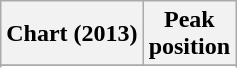<table class="wikitable sortable">
<tr>
<th>Chart (2013)</th>
<th>Peak<br>position</th>
</tr>
<tr>
</tr>
<tr>
</tr>
<tr>
</tr>
<tr>
</tr>
<tr>
</tr>
<tr>
</tr>
</table>
